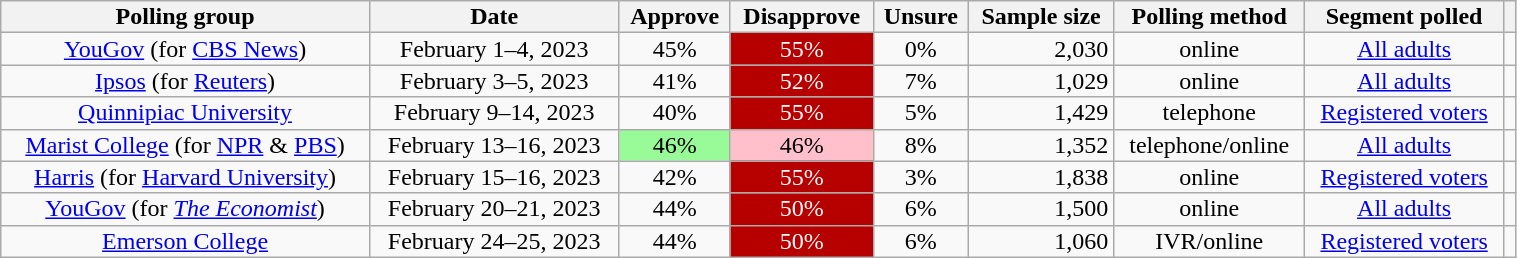<table class="wikitable sortable" style="text-align:center;line-height:14px;width: 80%;">
<tr>
<th class="unsortable">Polling group</th>
<th>Date</th>
<th>Approve</th>
<th>Disapprove</th>
<th>Unsure</th>
<th>Sample size</th>
<th>Polling method</th>
<th class="unsortable">Segment polled</th>
<th class="unsortable"></th>
</tr>
<tr>
<td><a href='#'>YouGov</a> (for <a href='#'>CBS News</a>)</td>
<td>February 1–4, 2023</td>
<td>45%</td>
<td style="background: #B60000; color: white">55%</td>
<td>0%</td>
<td align=right>2,030</td>
<td>online</td>
<td><a href='#'>All adults</a></td>
<td></td>
</tr>
<tr>
<td><a href='#'>Ipsos</a> (for <a href='#'>Reuters</a>)</td>
<td>February 3–5, 2023</td>
<td>41%</td>
<td style="background: #B60000; color: white">52%</td>
<td>7%</td>
<td align=right>1,029</td>
<td>online</td>
<td><a href='#'>All adults</a></td>
<td></td>
</tr>
<tr>
<td><a href='#'>Quinnipiac University</a></td>
<td>February 9–14, 2023</td>
<td>40%</td>
<td style="background: #B60000; color: white">55%</td>
<td>5%</td>
<td align=right>1,429</td>
<td>telephone</td>
<td><a href='#'>Registered voters</a></td>
<td></td>
</tr>
<tr>
<td rowspan="1"><a href='#'>Marist College</a> (for <a href='#'>NPR</a> & <a href='#'>PBS</a>)</td>
<td>February 13–16, 2023</td>
<td style="background: PaleGreen; color: black">46%</td>
<td style="background: pink; color: black">46%</td>
<td>8%</td>
<td align=right>1,352</td>
<td>telephone/online</td>
<td><a href='#'>All adults</a></td>
<td></td>
</tr>
<tr>
<td rowspan="1"><a href='#'>Harris</a> (for <a href='#'>Harvard University</a>)</td>
<td>February 15–16, 2023</td>
<td>42%</td>
<td style="background: #B60000; color: white">55%</td>
<td>3%</td>
<td align=right>1,838</td>
<td>online</td>
<td rowspan="1"><a href='#'>Registered voters</a></td>
<td></td>
</tr>
<tr>
<td><a href='#'>YouGov</a> (for <em><a href='#'>The Economist</a></em>)</td>
<td>February 20–21, 2023</td>
<td>44%</td>
<td style="background: #B60000; color: white">50%</td>
<td>6%</td>
<td align=right>1,500</td>
<td>online</td>
<td><a href='#'>All adults</a></td>
<td></td>
</tr>
<tr>
<td><a href='#'>Emerson College</a></td>
<td>February 24–25, 2023</td>
<td>44%</td>
<td style="background: #B60000; color: white">50%</td>
<td>6%</td>
<td align=right>1,060</td>
<td>IVR/online</td>
<td><a href='#'>Registered voters</a></td>
<td></td>
</tr>
</table>
